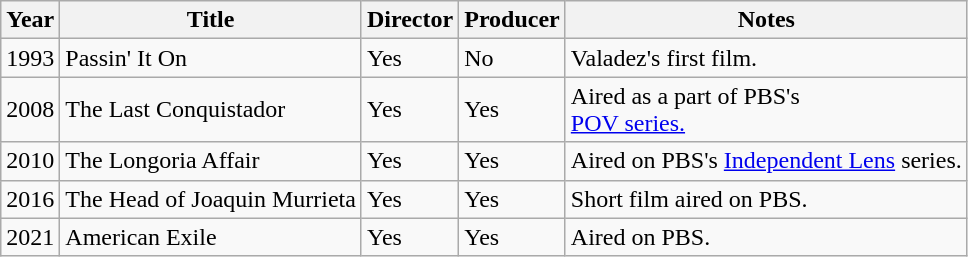<table class="wikitable">
<tr>
<th>Year</th>
<th>Title</th>
<th>Director</th>
<th>Producer</th>
<th>Notes</th>
</tr>
<tr>
<td>1993</td>
<td>Passin' It On</td>
<td>Yes</td>
<td>No</td>
<td>Valadez's first film.</td>
</tr>
<tr>
<td>2008</td>
<td>The Last Conquistador</td>
<td>Yes</td>
<td>Yes</td>
<td>Aired as a part of PBS's<br><a href='#'>POV series.</a></td>
</tr>
<tr>
<td>2010</td>
<td>The Longoria Affair</td>
<td>Yes</td>
<td>Yes</td>
<td>Aired on PBS's <a href='#'>Independent Lens</a> series.</td>
</tr>
<tr>
<td>2016</td>
<td>The Head of Joaquin Murrieta</td>
<td>Yes</td>
<td>Yes</td>
<td>Short film aired on PBS.</td>
</tr>
<tr>
<td>2021</td>
<td>American Exile</td>
<td>Yes</td>
<td>Yes</td>
<td>Aired on PBS.</td>
</tr>
</table>
